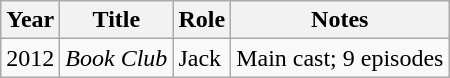<table class="wikitable">
<tr>
<th>Year</th>
<th>Title</th>
<th>Role</th>
<th class="unsortable">Notes</th>
</tr>
<tr>
<td>2012</td>
<td><em>Book Club</em></td>
<td>Jack</td>
<td>Main cast; 9 episodes</td>
</tr>
</table>
